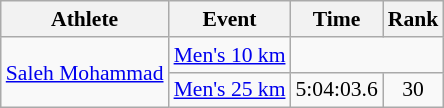<table class="wikitable" style="font-size:90%;">
<tr>
<th>Athlete</th>
<th>Event</th>
<th>Time</th>
<th>Rank</th>
</tr>
<tr align=center>
<td align=left rowspan=2><a href='#'>Saleh Mohammad</a></td>
<td align=left><a href='#'>Men's 10 km</a></td>
<td colspan=2></td>
</tr>
<tr align=center>
<td align=left><a href='#'>Men's 25 km</a></td>
<td>5:04:03.6</td>
<td>30</td>
</tr>
</table>
